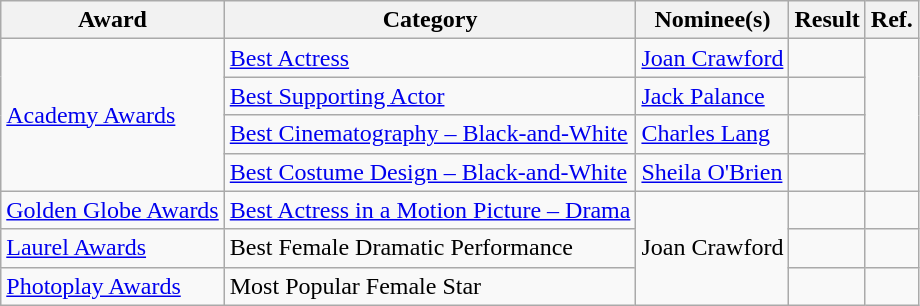<table class="wikitable plainrowheaders">
<tr>
<th>Award</th>
<th>Category</th>
<th>Nominee(s)</th>
<th>Result</th>
<th>Ref.</th>
</tr>
<tr>
<td rowspan="4"><a href='#'>Academy Awards</a></td>
<td><a href='#'>Best Actress</a></td>
<td><a href='#'>Joan Crawford</a></td>
<td></td>
<td align="center" rowspan="4"></td>
</tr>
<tr>
<td><a href='#'>Best Supporting Actor</a></td>
<td><a href='#'>Jack Palance</a></td>
<td></td>
</tr>
<tr>
<td><a href='#'>Best Cinematography – Black-and-White</a></td>
<td><a href='#'>Charles Lang</a></td>
<td></td>
</tr>
<tr>
<td><a href='#'>Best Costume Design – Black-and-White</a></td>
<td><a href='#'>Sheila O'Brien</a></td>
<td></td>
</tr>
<tr>
<td><a href='#'>Golden Globe Awards</a></td>
<td><a href='#'>Best Actress in a Motion Picture – Drama</a></td>
<td rowspan="3">Joan Crawford</td>
<td></td>
<td align="center"></td>
</tr>
<tr>
<td><a href='#'>Laurel Awards</a></td>
<td>Best Female Dramatic Performance</td>
<td></td>
<td align="center"></td>
</tr>
<tr>
<td><a href='#'>Photoplay Awards</a></td>
<td>Most Popular Female Star</td>
<td></td>
<td align="center"></td>
</tr>
</table>
